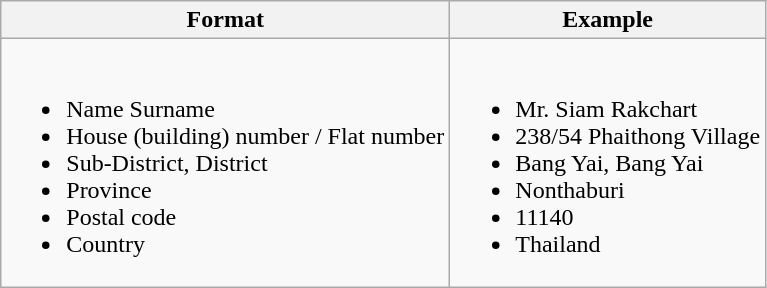<table class="wikitable">
<tr>
<th>Format</th>
<th>Example</th>
</tr>
<tr>
<td><br><ul><li>Name Surname</li><li>House (building) number / Flat number</li><li>Sub-District, District</li><li>Province</li><li>Postal code</li><li>Country</li></ul></td>
<td><br><ul><li>Mr. Siam Rakchart</li><li>238/54 Phaithong Village</li><li>Bang Yai, Bang Yai</li><li>Nonthaburi</li><li>11140</li><li>Thailand</li></ul></td>
</tr>
</table>
